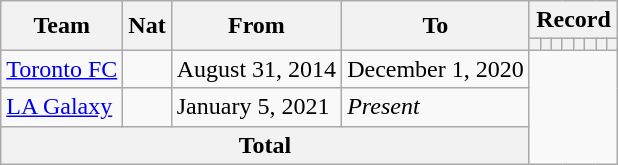<table class="wikitable" style="text-align: center">
<tr>
<th rowspan="2">Team</th>
<th rowspan="2">Nat</th>
<th rowspan="2">From</th>
<th rowspan="2">To</th>
<th colspan="8">Record</th>
</tr>
<tr>
<th></th>
<th></th>
<th></th>
<th></th>
<th></th>
<th></th>
<th></th>
<th></th>
</tr>
<tr>
<td align=left><a href='#'>Toronto FC</a></td>
<td></td>
<td align=left>August 31, 2014</td>
<td align=left>December 1, 2020<br></td>
</tr>
<tr>
<td align=left><a href='#'>LA Galaxy</a></td>
<td></td>
<td align=left>January 5, 2021</td>
<td align=left><em>Present</em><br></td>
</tr>
<tr>
<th colspan="4">Total<br></th>
</tr>
</table>
